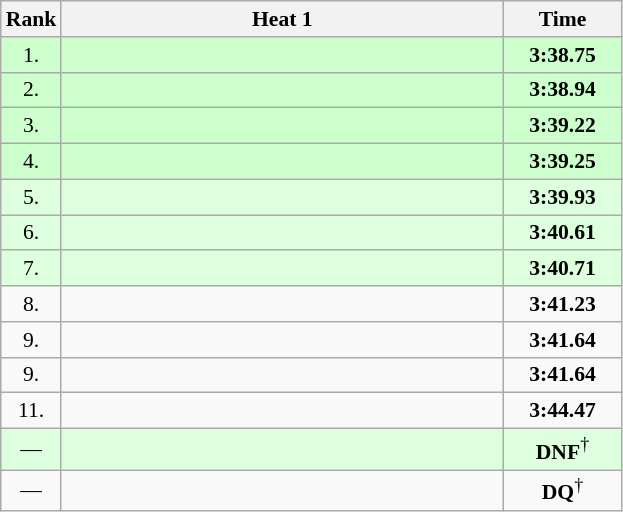<table class="wikitable" style="border-collapse: collapse; font-size: 90%;">
<tr>
<th>Rank</th>
<th style="width: 20em">Heat 1</th>
<th style="width: 5em">Time</th>
</tr>
<tr style="background:#ccffcc;">
<td align="center">1.</td>
<td></td>
<td align="center"><strong>3:38.75</strong></td>
</tr>
<tr style="background:#ccffcc;">
<td align="center">2.</td>
<td></td>
<td align="center"><strong>3:38.94</strong></td>
</tr>
<tr style="background:#ccffcc;">
<td align="center">3.</td>
<td></td>
<td align="center"><strong>3:39.22</strong></td>
</tr>
<tr style="background:#ccffcc;">
<td align="center">4.</td>
<td></td>
<td align="center"><strong>3:39.25</strong></td>
</tr>
<tr style="background:#ddffdd;">
<td align="center">5.</td>
<td></td>
<td align="center"><strong>3:39.93</strong></td>
</tr>
<tr style="background:#ddffdd;">
<td align="center">6.</td>
<td></td>
<td align="center"><strong>3:40.61</strong></td>
</tr>
<tr style="background:#ddffdd;">
<td align="center">7.</td>
<td></td>
<td align="center"><strong>3:40.71</strong></td>
</tr>
<tr>
<td align="center">8.</td>
<td></td>
<td align="center"><strong>3:41.23</strong></td>
</tr>
<tr>
<td align="center">9.</td>
<td></td>
<td align="center"><strong>3:41.64</strong></td>
</tr>
<tr>
<td align="center">9.</td>
<td></td>
<td align="center"><strong>3:41.64</strong></td>
</tr>
<tr>
<td align="center">11.</td>
<td></td>
<td align="center"><strong>3:44.47</strong></td>
</tr>
<tr style="background:#ddffdd;">
<td align="center">—</td>
<td></td>
<td align="center"><strong>DNF</strong><sup>†</sup></td>
</tr>
<tr>
<td align="center">—</td>
<td></td>
<td align="center"><strong>DQ</strong><sup>†</sup></td>
</tr>
</table>
